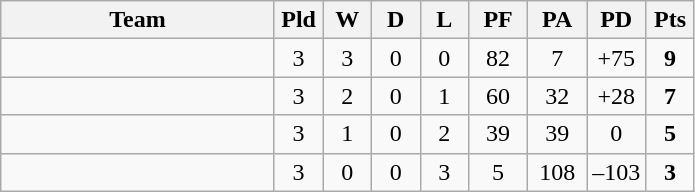<table class="wikitable" style="text-align:center;">
<tr>
<th width=175>Team</th>
<th width=25 abbr="Played">Pld</th>
<th width=25 abbr="Won">W</th>
<th width=25 abbr="Drawn">D</th>
<th width=25 abbr="Lost">L</th>
<th width=32 abbr="Points for">PF</th>
<th width=32 abbr="Points against">PA</th>
<th width=32 abbr="Points difference">PD</th>
<th width=25 abbr="Points">Pts</th>
</tr>
<tr>
<td align=left></td>
<td>3</td>
<td>3</td>
<td>0</td>
<td>0</td>
<td>82</td>
<td>7</td>
<td>+75</td>
<td><strong>9</strong></td>
</tr>
<tr>
<td align=left></td>
<td>3</td>
<td>2</td>
<td>0</td>
<td>1</td>
<td>60</td>
<td>32</td>
<td>+28</td>
<td><strong>7</strong></td>
</tr>
<tr>
<td align=left></td>
<td>3</td>
<td>1</td>
<td>0</td>
<td>2</td>
<td>39</td>
<td>39</td>
<td>0</td>
<td><strong>5</strong></td>
</tr>
<tr>
<td align=left></td>
<td>3</td>
<td>0</td>
<td>0</td>
<td>3</td>
<td>5</td>
<td>108</td>
<td>–103</td>
<td><strong>3</strong></td>
</tr>
</table>
